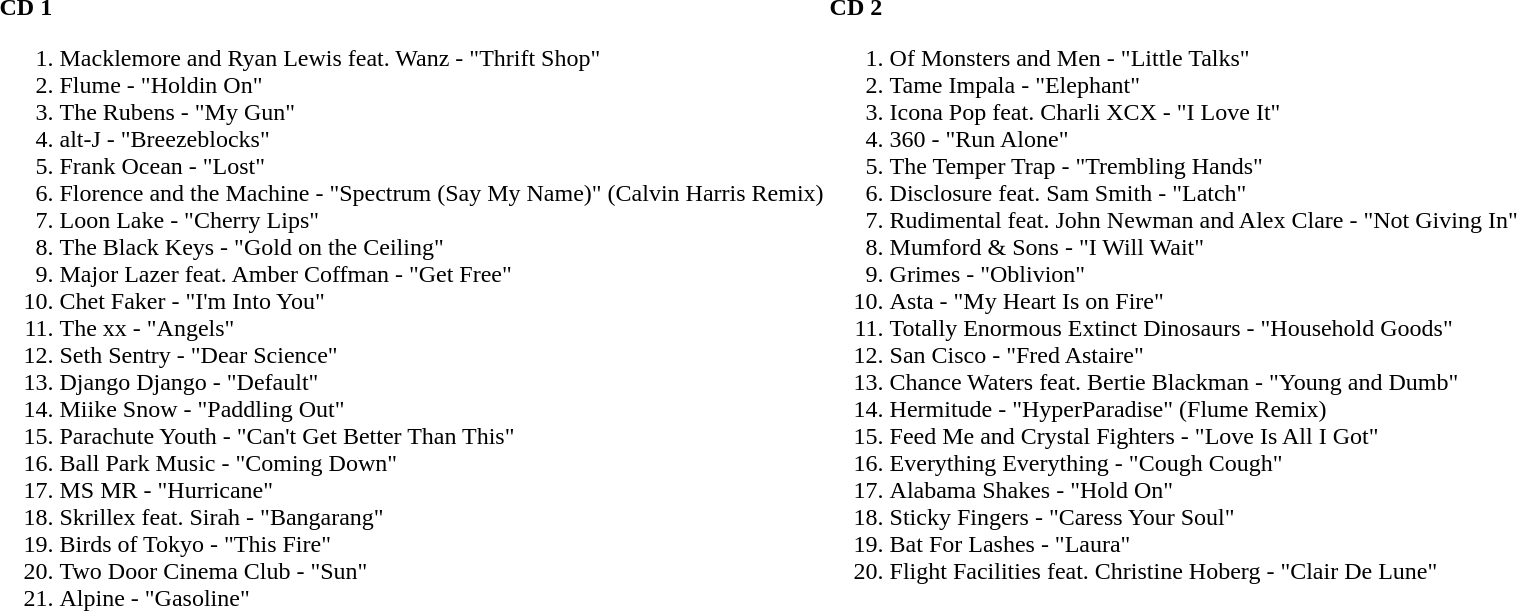<table>
<tr valign=top>
<td><strong>CD 1</strong><br><ol><li>Macklemore and Ryan Lewis feat. Wanz - "Thrift Shop"</li><li>Flume - "Holdin On"</li><li>The Rubens - "My Gun"</li><li>alt-J - "Breezeblocks"</li><li>Frank Ocean - "Lost"</li><li>Florence and the Machine - "Spectrum (Say My Name)" (Calvin Harris Remix)</li><li>Loon Lake - "Cherry Lips"</li><li>The Black Keys - "Gold on the Ceiling"</li><li>Major Lazer feat. Amber Coffman - "Get Free"</li><li>Chet Faker - "I'm Into You"</li><li>The xx - "Angels"</li><li>Seth Sentry - "Dear Science"</li><li>Django Django - "Default"</li><li>Miike Snow - "Paddling Out"</li><li>Parachute Youth - "Can't Get Better Than This"</li><li>Ball Park Music - "Coming Down"</li><li>MS MR - "Hurricane"</li><li>Skrillex feat. Sirah - "Bangarang"</li><li>Birds of Tokyo - "This Fire"</li><li>Two Door Cinema Club - "Sun"</li><li>Alpine - "Gasoline"</li></ol></td>
<td><strong>CD 2</strong><br><ol><li>Of Monsters and Men - "Little Talks"</li><li>Tame Impala - "Elephant"</li><li>Icona Pop feat. Charli XCX - "I Love It"</li><li>360 - "Run Alone"</li><li>The Temper Trap - "Trembling Hands"</li><li>Disclosure feat. Sam Smith - "Latch"</li><li>Rudimental feat. John Newman and Alex Clare - "Not Giving In"</li><li>Mumford & Sons - "I Will Wait"</li><li>Grimes - "Oblivion"</li><li>Asta - "My Heart Is on Fire"</li><li>Totally Enormous Extinct Dinosaurs - "Household Goods"</li><li>San Cisco - "Fred Astaire"</li><li>Chance Waters feat. Bertie Blackman - "Young and Dumb"</li><li>Hermitude - "HyperParadise" (Flume Remix)</li><li>Feed Me and Crystal Fighters - "Love Is All I Got"</li><li>Everything Everything - "Cough Cough"</li><li>Alabama Shakes - "Hold On"</li><li>Sticky Fingers - "Caress Your Soul"</li><li>Bat For Lashes - "Laura"</li><li>Flight Facilities feat. Christine Hoberg - "Clair De Lune"</li></ol></td>
</tr>
</table>
